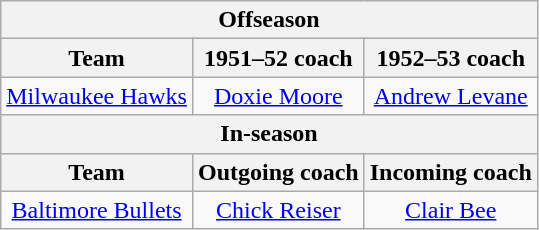<table class="wikitable" border="1" style="text-align: center">
<tr>
<th colspan="3">Offseason</th>
</tr>
<tr>
<th>Team</th>
<th>1951–52 coach</th>
<th>1952–53 coach</th>
</tr>
<tr>
<td><a href='#'>Milwaukee Hawks</a></td>
<td><a href='#'>Doxie Moore</a></td>
<td><a href='#'>Andrew Levane</a></td>
</tr>
<tr>
<th colspan="3">In-season</th>
</tr>
<tr>
<th>Team</th>
<th>Outgoing coach</th>
<th>Incoming coach</th>
</tr>
<tr>
<td><a href='#'>Baltimore Bullets</a></td>
<td><a href='#'>Chick Reiser</a></td>
<td><a href='#'>Clair Bee</a></td>
</tr>
</table>
